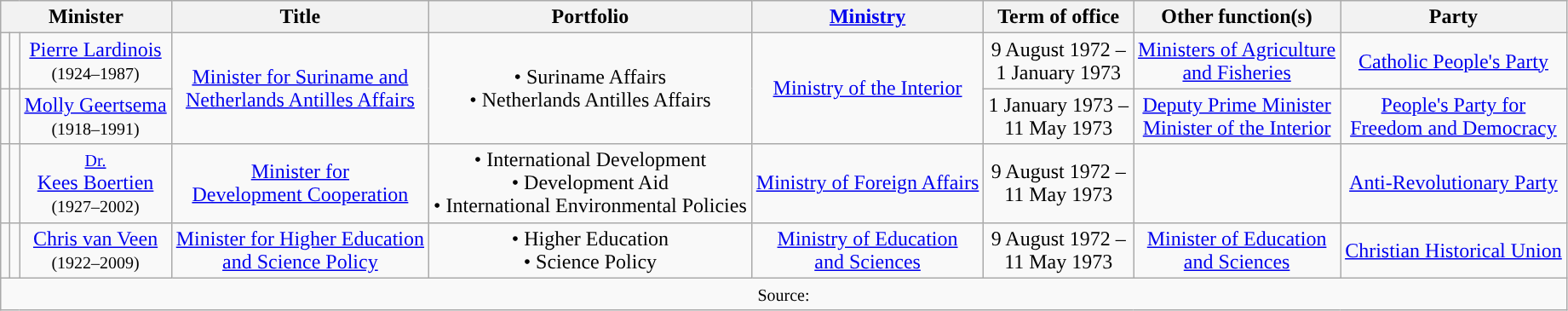<table class="wikitable" style="text-align:center">
<tr>
<th colspan=3>Minister</th>
<th>Title</th>
<th>Portfolio</th>
<th><a href='#'>Ministry</a></th>
<th>Term of office</th>
<th>Other function(s)</th>
<th>Party</th>
</tr>
<tr>
<td style="background:"></td>
<td></td>
<td><a href='#'>Pierre Lardinois</a> <br> <small>(1924–1987)</small></td>
<td rowspan=2><a href='#'>Minister for Suriname and <br> Netherlands Antilles Affairs</a></td>
<td rowspan=2>• Suriname Affairs <br> • Netherlands Antilles Affairs</td>
<td rowspan=2><a href='#'>Ministry of the Interior</a></td>
<td>9 August 1972 – <br> 1 January 1973 <br> </td>
<td><a href='#'>Ministers of Agriculture <br> and Fisheries</a></td>
<td><a href='#'>Catholic People's Party</a></td>
</tr>
<tr>
<td style="background:"></td>
<td></td>
<td><a href='#'>Molly Geertsema</a> <br> <small>(1918–1991)</small></td>
<td>1 January 1973 – <br> 11 May 1973</td>
<td><a href='#'>Deputy Prime Minister</a> <br> <a href='#'>Minister of the Interior</a></td>
<td><a href='#'>People's Party for <br> Freedom and Democracy</a></td>
</tr>
<tr>
<td style="background:"></td>
<td></td>
<td><small><a href='#'>Dr.</a></small> <br> <a href='#'>Kees Boertien</a> <br> <small>(1927–2002)</small></td>
<td><a href='#'>Minister for <br> Development Cooperation</a></td>
<td>• International Development <br> • Development Aid <br> • International Environmental Policies</td>
<td><a href='#'>Ministry of Foreign Affairs</a></td>
<td>9 August 1972 – <br> 11 May 1973</td>
<td></td>
<td><a href='#'>Anti-Revolutionary Party</a></td>
</tr>
<tr>
<td style="background:"></td>
<td></td>
<td><a href='#'>Chris van Veen</a> <br> <small>(1922–2009)</small></td>
<td><a href='#'>Minister for Higher Education <br> and Science Policy</a></td>
<td>• Higher Education <br> • Science Policy</td>
<td><a href='#'>Ministry of Education <br> and Sciences</a></td>
<td>9 August 1972 – <br> 11 May 1973</td>
<td><a href='#'>Minister of Education <br> and Sciences</a></td>
<td><a href='#'>Christian Historical Union</a></td>
</tr>
<tr>
<td colspan=9><small>Source:</small></td>
</tr>
</table>
